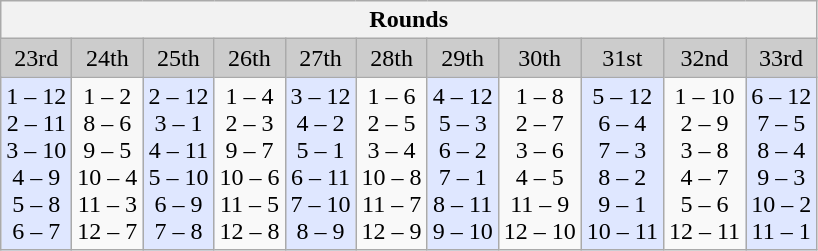<table class="wikitable">
<tr>
<th colspan="11">Rounds</th>
</tr>
<tr>
<td align="center" bgcolor="#CCCCCC">23rd</td>
<td align="center" bgcolor="#CCCCCC">24th</td>
<td align="center" bgcolor="#CCCCCC">25th</td>
<td align="center" bgcolor="#CCCCCC">26th</td>
<td align="center" bgcolor="#CCCCCC">27th</td>
<td align="center" bgcolor="#CCCCCC">28th</td>
<td align="center" bgcolor="#CCCCCC">29th</td>
<td align="center" bgcolor="#CCCCCC">30th</td>
<td align="center" bgcolor="#CCCCCC">31st</td>
<td align="center" bgcolor="#CCCCCC">32nd</td>
<td align="center" bgcolor="#CCCCCC">33rd</td>
</tr>
<tr>
<td align="center" bgcolor="#DFE7FF">1 – 12<br>2 – 11<br>3 – 10<br>4 – 9<br>5 – 8<br>6 – 7</td>
<td align="center">1 – 2<br>8 – 6<br>9 – 5<br>10 – 4<br>11 – 3<br>12 – 7</td>
<td align="center" bgcolor="#DFE7FF">2 – 12<br>3 – 1<br>4 – 11<br>5 – 10<br>6 – 9<br>7 – 8</td>
<td align="center">1 – 4<br>2 – 3<br>9 – 7<br>10 – 6<br>11 – 5<br>12 – 8</td>
<td align="center" bgcolor="#DFE7FF">3 – 12<br>4 – 2<br>5 – 1<br>6 – 11<br>7 – 10<br>8 – 9</td>
<td align="center">1 – 6<br>2 – 5<br>3 – 4<br>10 – 8<br>11 – 7<br>12 – 9</td>
<td align="center" bgcolor="#DFE7FF">4 – 12<br>5 – 3<br>6 – 2<br>7 – 1<br>8 – 11<br>9 – 10</td>
<td align="center">1 – 8<br>2 – 7<br>3 – 6<br>4 – 5<br>11 – 9<br>12 – 10</td>
<td align="center" bgcolor="#DFE7FF">5 – 12<br>6 – 4<br>7 – 3<br>8 – 2<br>9 – 1<br>10 – 11</td>
<td align="center">1 – 10<br>2 – 9<br>3 – 8<br>4 – 7<br>5 – 6<br>12 – 11</td>
<td align="center" bgcolor="#DFE7FF">6 – 12<br>7 – 5<br>8 – 4<br>9 – 3<br>10 – 2<br>11 – 1</td>
</tr>
</table>
